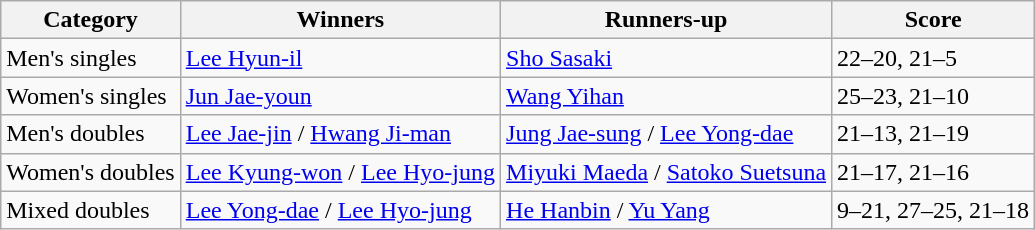<table class=wikitable style="white-space:nowrap;">
<tr>
<th>Category</th>
<th>Winners</th>
<th>Runners-up</th>
<th>Score</th>
</tr>
<tr>
<td>Men's singles</td>
<td> <a href='#'>Lee Hyun-il</a></td>
<td> <a href='#'>Sho Sasaki</a></td>
<td>22–20, 21–5</td>
</tr>
<tr>
<td>Women's singles</td>
<td> <a href='#'>Jun Jae-youn</a></td>
<td> <a href='#'>Wang Yihan</a></td>
<td>25–23, 21–10</td>
</tr>
<tr>
<td>Men's doubles</td>
<td> <a href='#'>Lee Jae-jin</a> / <a href='#'>Hwang Ji-man</a></td>
<td> <a href='#'>Jung Jae-sung</a> / <a href='#'>Lee Yong-dae</a></td>
<td>21–13, 21–19</td>
</tr>
<tr>
<td>Women's doubles</td>
<td> <a href='#'>Lee Kyung-won</a> / <a href='#'>Lee Hyo-jung</a></td>
<td> <a href='#'>Miyuki Maeda</a> / <a href='#'>Satoko Suetsuna</a></td>
<td>21–17, 21–16</td>
</tr>
<tr>
<td>Mixed doubles</td>
<td> <a href='#'>Lee Yong-dae</a> / <a href='#'>Lee Hyo-jung</a></td>
<td> <a href='#'>He Hanbin</a> / <a href='#'>Yu Yang</a></td>
<td>9–21, 27–25, 21–18</td>
</tr>
</table>
